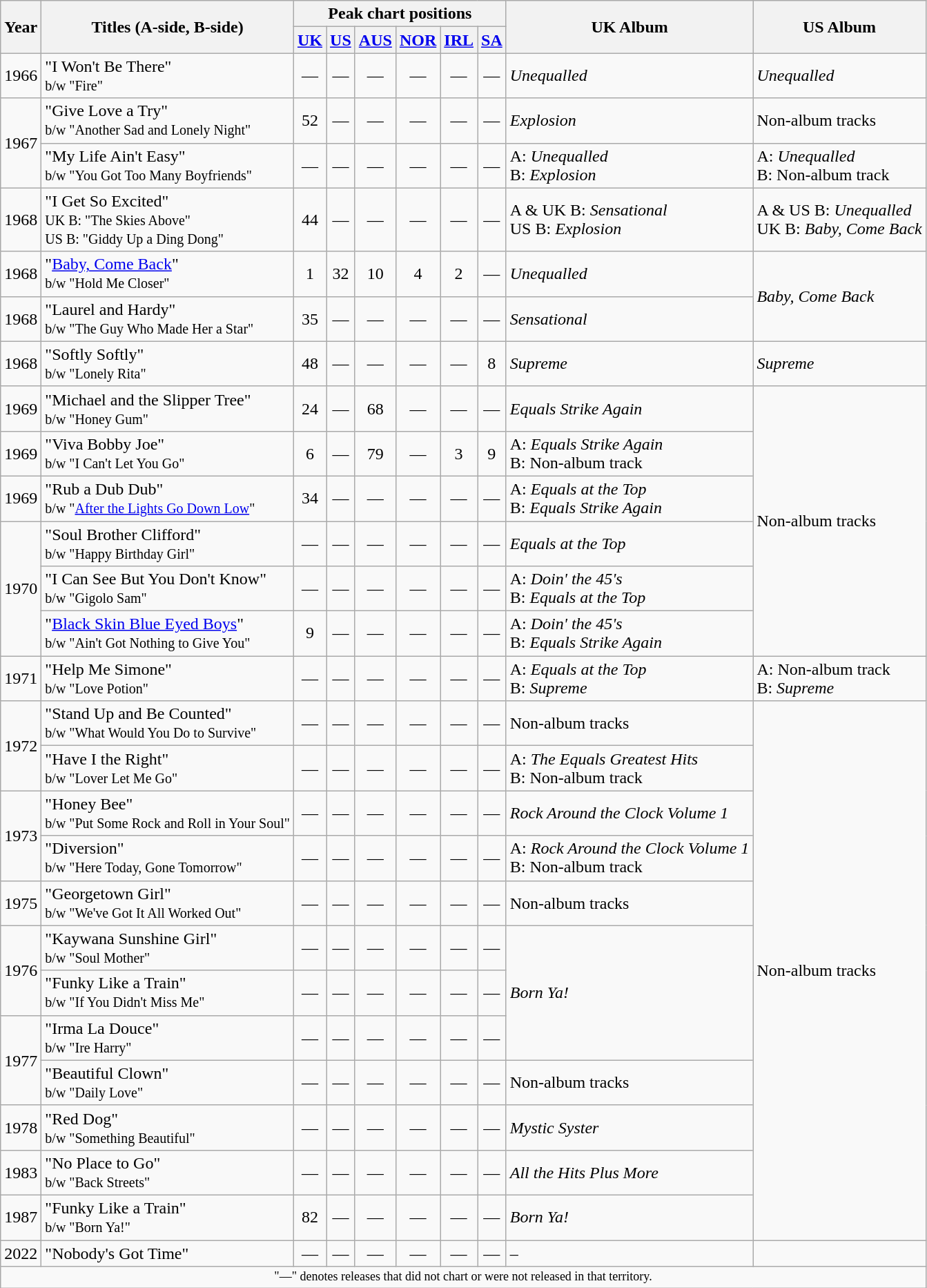<table class="wikitable">
<tr>
<th style="text-align: center;" rowspan="2">Year</th>
<th style="text-align: center;" rowspan="2">Titles (A-side, B-side)</th>
<th scope="col" colspan="6">Peak chart positions</th>
<th style="text-align: center;" rowspan="2">UK Album</th>
<th style="text-align: center;" rowspan="2">US Album</th>
</tr>
<tr>
<th style="text-align: center;" style="width:45px;"><a href='#'>UK</a><br></th>
<th style="text-align: center;" style="width:45px;"><a href='#'>US</a><br></th>
<th style="text-align: center;" style="width:45px;"><a href='#'>AUS</a></th>
<th style="text-align: center;" style="width:45px;"><a href='#'>NOR</a></th>
<th style="text-align: center;" style="width:45px;"><a href='#'>IRL</a></th>
<th style="text-align: center;" style="width:45px;"><a href='#'>SA</a><br></th>
</tr>
<tr>
<td>1966</td>
<td>"I Won't Be There"<br><small>b/w "Fire"</small></td>
<td style="text-align: center;">—</td>
<td style="text-align: center;">—</td>
<td style="text-align: center;">—</td>
<td style="text-align: center;">—</td>
<td style="text-align: center;">—</td>
<td style="text-align: center;">—</td>
<td style="text-align: left;"><em>Unequalled</em></td>
<td style="text-align: left;"><em>Unequalled</em></td>
</tr>
<tr>
<td rowspan="2">1967</td>
<td>"Give Love a Try"<br><small>b/w "Another Sad and Lonely Night"</small></td>
<td style="text-align: center;">52</td>
<td style="text-align: center;">—</td>
<td style="text-align: center;">—</td>
<td style="text-align: center;">—</td>
<td style="text-align: center;">—</td>
<td style="text-align: center;">—</td>
<td style="text-align: left;"><em>Explosion</em></td>
<td style="text-align: left;">Non-album tracks</td>
</tr>
<tr>
<td>"My Life Ain't Easy"<br><small>b/w "You Got Too Many Boyfriends"</small></td>
<td style="text-align: center;">—</td>
<td style="text-align: center;">—</td>
<td style="text-align: center;">—</td>
<td style="text-align: center;">—</td>
<td style="text-align: center;">—</td>
<td style="text-align: center;">—</td>
<td style="text-align: left;">A: <em>Unequalled</em><br>B: <em>Explosion</em></td>
<td style="text-align: left;">A: <em>Unequalled</em><br>B: Non-album track</td>
</tr>
<tr>
<td>1968</td>
<td>"I Get So Excited"<br><small>UK B: "The Skies Above"<br>US B: "Giddy Up a Ding Dong" </small></td>
<td style="text-align: center;">44</td>
<td style="text-align: center;">—</td>
<td style="text-align: center;">—</td>
<td style="text-align: center;">—</td>
<td style="text-align: center;">—</td>
<td style="text-align: center;">—</td>
<td style="text-align: left;">A & UK B: <em>Sensational</em><br>US B: <em>Explosion</em></td>
<td style="text-align: left;">A & US B: <em>Unequalled</em><br>UK B: <em>Baby, Come Back</em></td>
</tr>
<tr>
<td>1968</td>
<td>"<a href='#'>Baby, Come Back</a>"<br><small>b/w "Hold Me Closer"</small></td>
<td style="text-align: center;">1</td>
<td style="text-align: center;">32</td>
<td style="text-align: center;">10</td>
<td style="text-align: center;">4</td>
<td style="text-align: center;">2</td>
<td style="text-align: center;">—</td>
<td style="text-align: left;"><em>Unequalled</em></td>
<td style="text-align: left;" rowspan="2"><em>Baby, Come Back</em></td>
</tr>
<tr>
<td>1968</td>
<td>"Laurel and Hardy"<br><small>b/w "The Guy Who Made Her a Star"</small></td>
<td style="text-align: center;">35</td>
<td style="text-align: center;">—</td>
<td style="text-align: center;">—</td>
<td style="text-align: center;">—</td>
<td style="text-align: center;">—</td>
<td style="text-align: center;">—</td>
<td style="text-align: left;"><em>Sensational</em></td>
</tr>
<tr>
<td>1968</td>
<td>"Softly Softly"<br><small>b/w "Lonely Rita"</small></td>
<td style="text-align: center;">48</td>
<td style="text-align: center;">—</td>
<td style="text-align: center;">—</td>
<td style="text-align: center;">—</td>
<td style="text-align: center;">—</td>
<td style="text-align: center;">8</td>
<td style="text-align: left;"><em>Supreme</em></td>
<td style="text-align: left;"><em>Supreme</em></td>
</tr>
<tr>
<td>1969</td>
<td>"Michael and the Slipper Tree"<br><small>b/w "Honey Gum"</small></td>
<td style="text-align: center;">24</td>
<td style="text-align: center;">—</td>
<td style="text-align: center;">68</td>
<td style="text-align: center;">—</td>
<td style="text-align: center;">—</td>
<td style="text-align: center;">—</td>
<td style="text-align: left;"><em>Equals Strike Again</em></td>
<td style="text-align: left;" rowspan="6">Non-album tracks</td>
</tr>
<tr>
<td>1969</td>
<td>"Viva Bobby Joe"<br><small>b/w "I Can't Let You Go"</small></td>
<td style="text-align: center;">6</td>
<td style="text-align: center;">—</td>
<td style="text-align: center;">79</td>
<td style="text-align: center;">—</td>
<td style="text-align: center;">3</td>
<td style="text-align: center;">9</td>
<td style="text-align: left;">A: <em>Equals Strike Again</em><br>B: Non-album track</td>
</tr>
<tr>
<td>1969</td>
<td>"Rub a Dub Dub"<br><small>b/w "<a href='#'>After the Lights Go Down Low</a>"</small></td>
<td style="text-align: center;">34</td>
<td style="text-align: center;">—</td>
<td style="text-align: center;">—</td>
<td style="text-align: center;">—</td>
<td style="text-align: center;">—</td>
<td style="text-align: center;">—</td>
<td style="text-align: left;">A: <em>Equals at the Top</em><br>B: <em>Equals Strike Again</em></td>
</tr>
<tr>
<td rowspan="3">1970</td>
<td>"Soul Brother Clifford"<br><small>b/w "Happy Birthday Girl"</small></td>
<td style="text-align: center;">—</td>
<td style="text-align: center;">—</td>
<td style="text-align: center;">—</td>
<td style="text-align: center;">—</td>
<td style="text-align: center;">—</td>
<td style="text-align: center;">—</td>
<td style="text-align: left;"><em>Equals at the Top</em></td>
</tr>
<tr>
<td>"I Can See But You Don't Know"<br><small>b/w "Gigolo Sam"</small></td>
<td style="text-align: center;">—</td>
<td style="text-align: center;">—</td>
<td style="text-align: center;">—</td>
<td style="text-align: center;">—</td>
<td style="text-align: center;">—</td>
<td style="text-align: center;">—</td>
<td style="text-align: left;">A: <em>Doin' the 45's</em><br>B: <em>Equals at the Top</em></td>
</tr>
<tr>
<td>"<a href='#'>Black Skin Blue Eyed Boys</a>"<br><small>b/w "Ain't Got Nothing to Give You"</small></td>
<td style="text-align: center;">9</td>
<td style="text-align: center;">—</td>
<td style="text-align: center;">—</td>
<td style="text-align: center;">—</td>
<td style="text-align: center;">—</td>
<td style="text-align: center;">—</td>
<td style="text-align: left;">A: <em>Doin' the 45's</em><br>B: <em>Equals Strike Again</em></td>
</tr>
<tr>
<td>1971</td>
<td>"Help Me Simone"<br><small>b/w "Love Potion"</small></td>
<td style="text-align: center;">—</td>
<td style="text-align: center;">—</td>
<td style="text-align: center;">—</td>
<td style="text-align: center;">—</td>
<td style="text-align: center;">—</td>
<td style="text-align: center;">—</td>
<td style="text-align: left;">A: <em>Equals at the Top</em><br>B: <em>Supreme</em></td>
<td style="text-align: left;">A: Non-album track<br>B: <em>Supreme</em></td>
</tr>
<tr>
<td rowspan="2">1972</td>
<td>"Stand Up and Be Counted"<br><small>b/w "What Would You Do to Survive"</small></td>
<td style="text-align: center;">—</td>
<td style="text-align: center;">—</td>
<td style="text-align: center;">—</td>
<td style="text-align: center;">—</td>
<td style="text-align: center;">—</td>
<td style="text-align: center;">—</td>
<td style="text-align: left;">Non-album tracks</td>
<td style="text-align: left;" rowspan="12">Non-album tracks</td>
</tr>
<tr>
<td>"Have I the Right"<br><small>b/w "Lover Let Me Go"</small></td>
<td style="text-align: center;">—</td>
<td style="text-align: center;">—</td>
<td style="text-align: center;">—</td>
<td style="text-align: center;">—</td>
<td style="text-align: center;">—</td>
<td style="text-align: center;">—</td>
<td style="text-align: left;">A: <em>The Equals Greatest Hits</em><br>B: Non-album track</td>
</tr>
<tr>
<td rowspan="2">1973</td>
<td>"Honey Bee"<br><small>b/w "Put Some Rock and Roll in Your Soul"</small></td>
<td style="text-align: center;">—</td>
<td style="text-align: center;">—</td>
<td style="text-align: center;">—</td>
<td style="text-align: center;">—</td>
<td style="text-align: center;">—</td>
<td style="text-align: center;">—</td>
<td style="text-align: left;"><em>Rock Around the Clock Volume 1</em></td>
</tr>
<tr>
<td>"Diversion"<br><small>b/w "Here Today, Gone Tomorrow"</small></td>
<td style="text-align: center;">—</td>
<td style="text-align: center;">—</td>
<td style="text-align: center;">—</td>
<td style="text-align: center;">—</td>
<td style="text-align: center;">—</td>
<td style="text-align: center;">—</td>
<td style="text-align: left;">A: <em>Rock Around the Clock Volume 1</em><br>B: Non-album track</td>
</tr>
<tr>
<td>1975</td>
<td>"Georgetown Girl"<br><small>b/w "We've Got It All Worked Out"</small></td>
<td style="text-align: center;">—</td>
<td style="text-align: center;">—</td>
<td style="text-align: center;">—</td>
<td style="text-align: center;">—</td>
<td style="text-align: center;">—</td>
<td style="text-align: center;">—</td>
<td style="text-align: left;">Non-album tracks</td>
</tr>
<tr>
<td rowspan="2">1976</td>
<td>"Kaywana Sunshine Girl"<br><small>b/w "Soul Mother"</small></td>
<td style="text-align: center;">—</td>
<td style="text-align: center;">—</td>
<td style="text-align: center;">—</td>
<td style="text-align: center;">—</td>
<td style="text-align: center;">—</td>
<td style="text-align: center;">—</td>
<td style="text-align: left;" rowspan="3"><em>Born Ya!</em></td>
</tr>
<tr>
<td>"Funky Like a Train"<br><small>b/w "If You Didn't Miss Me"</small></td>
<td style="text-align: center;">—</td>
<td style="text-align: center;">—</td>
<td style="text-align: center;">—</td>
<td style="text-align: center;">—</td>
<td style="text-align: center;">—</td>
<td style="text-align: center;">—</td>
</tr>
<tr>
<td rowspan="2">1977</td>
<td>"Irma La Douce"<br><small>b/w "Ire Harry"</small></td>
<td style="text-align: center;">—</td>
<td style="text-align: center;">—</td>
<td style="text-align: center;">—</td>
<td style="text-align: center;">—</td>
<td style="text-align: center;">—</td>
<td style="text-align: center;">—</td>
</tr>
<tr>
<td>"Beautiful Clown"<br><small>b/w "Daily Love"</small></td>
<td style="text-align: center;">—</td>
<td style="text-align: center;">—</td>
<td style="text-align: center;">—</td>
<td style="text-align: center;">—</td>
<td style="text-align: center;">—</td>
<td style="text-align: center;">—</td>
<td style="text-align: left;">Non-album tracks</td>
</tr>
<tr>
<td>1978</td>
<td>"Red Dog"<br><small>b/w "Something Beautiful"</small></td>
<td style="text-align: center;">—</td>
<td style="text-align: center;">—</td>
<td style="text-align: center;">—</td>
<td style="text-align: center;">—</td>
<td style="text-align: center;">—</td>
<td style="text-align: center;">—</td>
<td style="text-align: left;"><em>Mystic Syster</em></td>
</tr>
<tr>
<td>1983</td>
<td>"No Place to Go"<br><small>b/w "Back Streets"</small></td>
<td style="text-align: center;">—</td>
<td style="text-align: center;">—</td>
<td style="text-align: center;">—</td>
<td style="text-align: center;">—</td>
<td style="text-align: center;">—</td>
<td style="text-align: center;">—</td>
<td style="text-align: left;"><em>All the Hits Plus More</em></td>
</tr>
<tr>
<td>1987</td>
<td>"Funky Like a Train"<br><small>b/w "Born Ya!"</small></td>
<td style="text-align: center;">82</td>
<td style="text-align: center;">—</td>
<td style="text-align: center;">—</td>
<td style="text-align: center;">—</td>
<td style="text-align: center;">—</td>
<td style="text-align: center;">—</td>
<td style="text-align: left;"><em>Born Ya!</em></td>
</tr>
<tr>
<td>2022</td>
<td>"Nobody's Got Time"</td>
<td style="text-align: center;">—</td>
<td style="text-align: center;">—</td>
<td style="text-align: center;">—</td>
<td style="text-align: center;">—</td>
<td style="text-align: center;">—</td>
<td style="text-align: center;">—</td>
<td style="text-align: left;">–</td>
</tr>
<tr>
<td colspan="12" style="text-align:center; font-size:9pt;">"—" denotes releases that did not chart or were not released in that territory.</td>
</tr>
</table>
